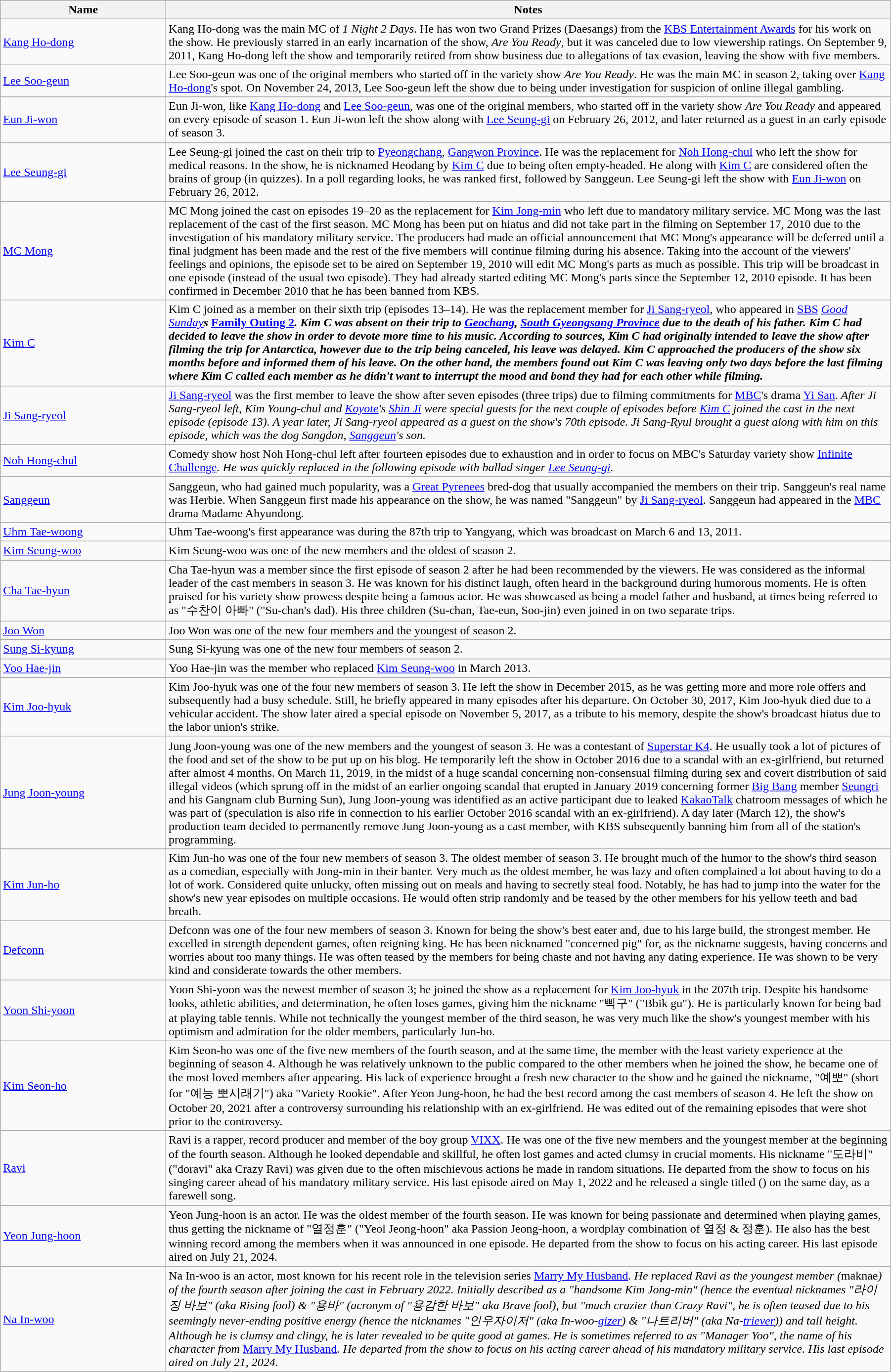<table class="wikitable sortable" style="width:95%;">
<tr>
<th style="width:16%;">Name</th>
<th style="width:70%;">Notes</th>
</tr>
<tr>
<td scope="row"><a href='#'>Kang Ho-dong</a></td>
<td>Kang Ho-dong was the main MC of <em>1 Night 2 Days</em>. He has won two Grand Prizes (Daesangs) from the <a href='#'>KBS Entertainment Awards</a> for his work on the show. He previously starred in an early incarnation of the show, <em>Are You Ready</em>, but it was canceled due to low viewership ratings. On September 9, 2011, Kang Ho-dong left the show and temporarily retired from show business due to allegations of tax evasion, leaving the show with five members.</td>
</tr>
<tr>
<td scope="row"><a href='#'>Lee Soo-geun</a></td>
<td>Lee Soo-geun was one of the original members who started off in the variety show <em>Are You Ready</em>. He was the main MC in season 2, taking over <a href='#'>Kang Ho-dong</a>'s spot. On November 24, 2013, Lee Soo-geun left the show due to being under investigation for suspicion of online illegal gambling.</td>
</tr>
<tr>
<td scope="row"><a href='#'>Eun Ji-won</a></td>
<td>Eun Ji-won, like <a href='#'>Kang Ho-dong</a> and <a href='#'>Lee Soo-geun</a>, was one of the original members, who started off in the variety show <em>Are You Ready</em> and appeared on every episode of season 1. Eun Ji-won left the show along with <a href='#'>Lee Seung-gi</a> on February 26, 2012, and later returned as a guest in an early episode of season 3.</td>
</tr>
<tr>
<td scope="row"><a href='#'>Lee Seung-gi</a></td>
<td>Lee Seung-gi joined the cast on their trip to <a href='#'>Pyeongchang</a>, <a href='#'>Gangwon Province</a>. He was the replacement for <a href='#'>Noh Hong-chul</a> who left the show for medical reasons. In the show, he is nicknamed Heodang by <a href='#'>Kim C</a> due to being often empty-headed. He along with <a href='#'>Kim C</a> are considered often the brains of group (in quizzes). In a poll regarding looks, he was ranked first, followed by Sanggeun. Lee Seung-gi left the show with <a href='#'>Eun Ji-won</a> on February 26, 2012.</td>
</tr>
<tr>
<td scope="row"><a href='#'>MC Mong</a></td>
<td>MC Mong joined the cast on episodes 19–20 as the replacement for <a href='#'>Kim Jong-min</a> who left due to mandatory military service. MC Mong was the last replacement of the cast of the first season. MC Mong has been put on hiatus and did not take part in the filming on September 17, 2010 due to the investigation of his mandatory military service. The producers had made an official announcement that MC Mong's appearance will be deferred until a final judgment has been made and the rest of the five members will continue filming during his absence. Taking into the account of the viewers' feelings and opinions, the episode set to be aired on September 19, 2010 will edit MC Mong's parts as much as possible. This trip will be broadcast in one episode (instead of the usual two episode). They had already started editing MC Mong's parts since the September 12, 2010 episode. It has been confirmed in December 2010 that he has been banned from KBS.</td>
</tr>
<tr>
<td scope="row"><a href='#'>Kim C</a></td>
<td>Kim C joined as a member on their sixth trip (episodes 13–14). He was the replacement member for <a href='#'>Ji Sang-ryeol</a>, who appeared in <a href='#'>SBS</a> <em><a href='#'>Good Sunday</a><strong>s </em><a href='#'>Family Outing 2</a><em>. Kim C was absent on their trip to <a href='#'>Geochang</a>, <a href='#'>South Gyeongsang Province</a> due to the death of his father. Kim C had decided to leave the show in order to devote more time to his music. According to sources, Kim C had originally intended to leave the show after filming the trip for Antarctica, however due to the trip being canceled, his leave was delayed. Kim C approached the producers of the show six months before and informed them of his leave. On the other hand, the members found out Kim C was leaving only two days before the last filming where Kim C called each member as he didn't want to interrupt the mood and bond they had for each other while filming.</td>
</tr>
<tr>
<td scope="row"><a href='#'>Ji Sang-ryeol</a></td>
<td><a href='#'>Ji Sang-ryeol</a> was the first member to leave the show after seven episodes (three trips) due to filming commitments for <a href='#'>MBC</a>'s drama </em><a href='#'>Yi San</a><em>. After Ji Sang-ryeol left, Kim Young-chul and <a href='#'>Koyote</a>'s <a href='#'>Shin Ji</a> were special guests for the next couple of episodes before <a href='#'>Kim C</a> joined the cast in the next episode (episode 13). A year later, Ji Sang-ryeol appeared as a guest on the show's 70th episode. Ji Sang-Ryul brought a guest along with him on this episode, which was the dog Sangdon, <a href='#'>Sanggeun</a>'s son.</td>
</tr>
<tr>
<td scope="row"><a href='#'>Noh Hong-chul</a></td>
<td>Comedy show host Noh Hong-chul left after fourteen episodes due to exhaustion and in order to focus on MBC's Saturday variety show </em><a href='#'>Infinite Challenge</a><em>. He was quickly replaced in the following episode with ballad singer <a href='#'>Lee Seung-gi</a>.</td>
</tr>
<tr>
<td scope="row"><a href='#'>Sanggeun</a></td>
<td>Sanggeun, who had gained much popularity, was a <a href='#'>Great Pyrenees</a> bred-dog that usually accompanied the members on their trip. Sanggeun's real name was Herbie. When Sanggeun first made his appearance on the show, he was named "Sanggeun" by <a href='#'>Ji Sang-ryeol</a>. Sanggeun had appeared in the <a href='#'>MBC</a> drama </em>Madame Ahyundong<em>.</td>
</tr>
<tr>
<td scope="row"><a href='#'>Uhm Tae-woong</a></td>
<td>Uhm Tae-woong's first appearance was during the 87th trip to Yangyang, which was broadcast on March 6 and 13, 2011.</td>
</tr>
<tr>
<td scope="row"><a href='#'>Kim Seung-woo</a></td>
<td>Kim Seung-woo was one of the new members and the oldest of season 2.</td>
</tr>
<tr>
<td scope="row"><a href='#'>Cha Tae-hyun</a></td>
<td>Cha Tae-hyun was a member since the first episode of season 2 after he had been recommended by the viewers. He was considered as the informal leader of the cast members in season 3. He was known for his distinct laugh, often heard in the background during humorous moments. He is often praised for his variety show prowess despite being a famous actor. He was showcased as being a model father and husband, at times being referred to as "수찬이 아빠" ("Su-chan's dad). His three children (Su-chan, Tae-eun, Soo-jin) even joined in on two separate trips.</td>
</tr>
<tr>
<td scope="row"><a href='#'>Joo Won</a></td>
<td>Joo Won was one of the new four members and the youngest of season 2.</td>
</tr>
<tr>
<td scope="row"><a href='#'>Sung Si-kyung</a></td>
<td>Sung Si-kyung was one of the new four members of season 2.</td>
</tr>
<tr>
<td scope="row"><a href='#'>Yoo Hae-jin</a></td>
<td>Yoo Hae-jin was the member who replaced <a href='#'>Kim Seung-woo</a> in March 2013.</td>
</tr>
<tr>
<td scope="row"><a href='#'>Kim Joo-hyuk</a></td>
<td>Kim Joo-hyuk was one of the four new members of season 3. He left the show in December 2015, as he was getting more and more role offers and subsequently had a busy schedule. Still, he briefly appeared in many episodes after his departure. On October 30, 2017, Kim Joo-hyuk died due to a vehicular accident. The show later aired a special episode on November 5, 2017, as a tribute to his memory, despite the show's broadcast hiatus due to the labor union's strike.</td>
</tr>
<tr>
<td scope="row"><a href='#'>Jung Joon-young</a></td>
<td>Jung Joon-young was one of the new members and the youngest of season 3. He was a contestant of <a href='#'>Superstar K4</a>. He usually took a lot of pictures of the food and set of the show to be put up on his blog. He temporarily left the show in October 2016 due to a scandal with an ex-girlfriend, but returned after almost 4 months. On March 11, 2019, in the midst of a huge scandal concerning non-consensual filming during sex and covert distribution of said illegal videos (which sprung off in the midst of an earlier ongoing scandal that erupted in January 2019 concerning former <a href='#'>Big Bang</a> member <a href='#'>Seungri</a> and his Gangnam club Burning Sun), Jung Joon-young was identified as an active participant due to leaked <a href='#'>KakaoTalk</a> chatroom messages of which he was part of (speculation is also rife in connection to his earlier October 2016 scandal with an ex-girlfriend). A day later (March 12), the show's production team decided to permanently remove Jung Joon-young as a cast member, with KBS subsequently banning him from all of the station's programming.</td>
</tr>
<tr>
<td scope="row"><a href='#'>Kim Jun-ho</a></td>
<td>Kim Jun-ho was one of the four new members of season 3. The oldest member of season 3. He brought much of the humor to the show's third season as a comedian, especially with Jong-min in their banter. Very much as the oldest member, he was lazy and often complained a lot about having to do a lot of work. Considered quite unlucky, often missing out on meals and having to secretly steal food. Notably, he has had to jump into the water for the show's new year episodes on multiple occasions. He would often strip randomly and be teased by the other members for his yellow teeth and bad breath.</td>
</tr>
<tr>
<td scope="row"><a href='#'>Defconn</a></td>
<td>Defconn was one of the four new members of season 3. Known for being the show's best eater and, due to his large build, the strongest member. He excelled in strength dependent games, often reigning king. He has been nicknamed "concerned pig" for, as the nickname suggests, having concerns and worries about too many things. He was often teased by the members for being chaste and not having any dating experience. He was shown to be very kind and considerate towards the other members.</td>
</tr>
<tr>
<td scope="row"><a href='#'>Yoon Shi-yoon</a></td>
<td>Yoon Shi-yoon was the newest member of season 3; he joined the show as a replacement for <a href='#'>Kim Joo-hyuk</a> in the 207th trip. Despite his handsome looks, athletic abilities, and determination, he often loses games, giving him the nickname "삑구" ("Bbik gu"). He is particularly known for being bad at playing table tennis. While not technically the youngest member of the third season, he was very much like the show's youngest member with his optimism and admiration for the older members, particularly Jun-ho.</td>
</tr>
<tr>
<td scope="row"><a href='#'>Kim Seon-ho</a></td>
<td>Kim Seon-ho was one of the five new members of the fourth season, and at the same time, the member with the least variety experience at the beginning of season 4. Although he was relatively unknown to the public compared to the other members when he joined the show, he became one of the most loved members after appearing. His lack of experience brought a fresh new character to the show and he gained the nickname, "예뽀" (short for "예능 뽀시래기") aka "Variety Rookie". After Yeon Jung-hoon, he had the best record among the cast members of season 4. He left the show on October 20, 2021 after a controversy surrounding his relationship with an ex-girlfriend. He was edited out of the remaining episodes that were shot prior to the controversy.</td>
</tr>
<tr>
<td scope="row"><a href='#'>Ravi</a></td>
<td>Ravi is a rapper, record producer and member of the boy group <a href='#'>VIXX</a>. He was one of the five new members and the youngest member at the beginning of the fourth season. Although he looked dependable and skillful, he often lost games and acted clumsy in crucial moments. His nickname "도라비" ("doravi" aka Crazy Ravi) was given due to the often mischievous actions he made in random situations. He departed from the show to focus on his singing career ahead of his mandatory military service. His last episode aired on May 1, 2022 and he released a single titled  () on the same day, as a farewell song.</td>
</tr>
<tr>
<td scope="row"><a href='#'>Yeon Jung-hoon</a></td>
<td>Yeon Jung-hoon is an actor. He was the oldest member of the fourth season. He was known for being passionate and determined when playing games, thus getting the nickname of "열정훈" ("Yeol Jeong-hoon" aka Passion Jeong-hoon, a wordplay combination of 열정 & 정훈). He also has the best winning record among the members when it was announced in one episode. He departed from the show to focus on his acting career. His last episode aired on July 21, 2024.</td>
</tr>
<tr>
<td scope="row"><a href='#'>Na In-woo</a></td>
<td>Na In-woo is an actor, most known for his recent role in the television series </em><a href='#'>Marry My Husband</a><em>. He replaced Ravi as the youngest member (</em>maknae<em>) of the fourth season after joining the cast in February 2022. Initially described as a "handsome Kim Jong-min" (hence the eventual nicknames "라이징 바보" (aka Rising fool) & "용바" (acronym of "용감한 바보" aka Brave fool), but "much crazier than Crazy Ravi", he is often teased due to his seemingly never-ending positive energy (hence the nicknames "인우자이저" (aka In-woo-<a href='#'>gizer</a>) & "나트리버" (aka Na-<a href='#'>triever</a>)) and tall height. Although he is clumsy and clingy, he is later revealed to be quite good at games. He is sometimes referred to as "Manager Yoo", the name of his character from </em><a href='#'>Marry My Husband</a><em>. He departed from the show to focus on his acting career ahead of his mandatory military service. His last episode aired on July 21, 2024.</td>
</tr>
</table>
